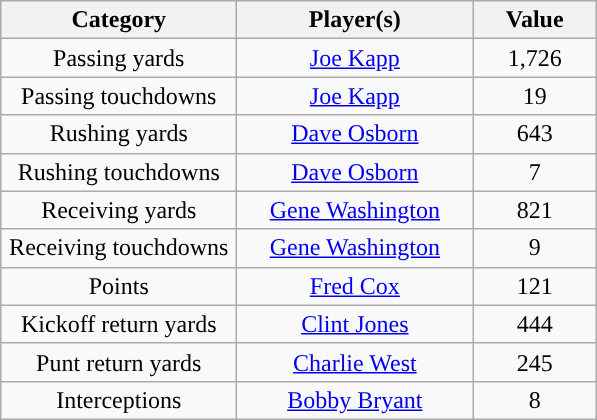<table class="wikitable" style="text-align:center">
<tr>
<th width="150">Category</th>
<th width="150">Player(s)</th>
<th width="75">Value</th>
</tr>
<tr>
<td>Passing yards</td>
<td><a href='#'>Joe Kapp</a></td>
<td>1,726</td>
</tr>
<tr>
<td>Passing touchdowns</td>
<td><a href='#'>Joe Kapp</a></td>
<td>19</td>
</tr>
<tr>
<td>Rushing yards</td>
<td><a href='#'>Dave Osborn</a></td>
<td>643</td>
</tr>
<tr>
<td>Rushing touchdowns</td>
<td><a href='#'>Dave Osborn</a></td>
<td>7</td>
</tr>
<tr>
<td>Receiving yards</td>
<td><a href='#'>Gene Washington</a></td>
<td>821</td>
</tr>
<tr>
<td>Receiving touchdowns</td>
<td><a href='#'>Gene Washington</a></td>
<td>9</td>
</tr>
<tr>
<td>Points</td>
<td><a href='#'>Fred Cox</a></td>
<td>121</td>
</tr>
<tr>
<td>Kickoff return yards</td>
<td><a href='#'>Clint Jones</a></td>
<td>444</td>
</tr>
<tr>
<td>Punt return yards</td>
<td><a href='#'>Charlie West</a></td>
<td>245</td>
</tr>
<tr>
<td>Interceptions</td>
<td><a href='#'>Bobby Bryant</a></td>
<td>8</td>
</tr>
</table>
